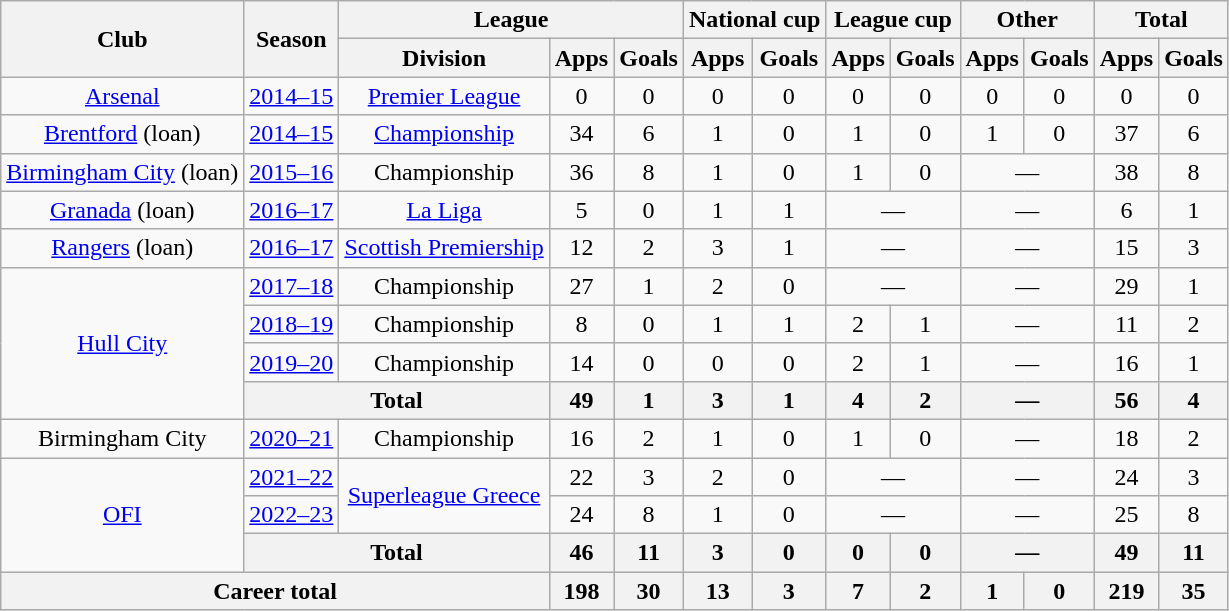<table class="wikitable" style="text-align:center">
<tr>
<th rowspan=2>Club</th>
<th rowspan=2>Season</th>
<th colspan=3>League</th>
<th colspan=2>National cup</th>
<th colspan=2>League cup</th>
<th colspan=2>Other</th>
<th colspan=2>Total</th>
</tr>
<tr>
<th>Division</th>
<th>Apps</th>
<th>Goals</th>
<th>Apps</th>
<th>Goals</th>
<th>Apps</th>
<th>Goals</th>
<th>Apps</th>
<th>Goals</th>
<th>Apps</th>
<th>Goals</th>
</tr>
<tr>
<td><a href='#'>Arsenal</a></td>
<td><a href='#'>2014–15</a></td>
<td><a href='#'>Premier League</a></td>
<td>0</td>
<td>0</td>
<td>0</td>
<td>0</td>
<td>0</td>
<td>0</td>
<td>0</td>
<td>0</td>
<td>0</td>
<td>0</td>
</tr>
<tr>
<td><a href='#'>Brentford</a> (loan)</td>
<td><a href='#'>2014–15</a></td>
<td><a href='#'>Championship</a></td>
<td>34</td>
<td>6</td>
<td>1</td>
<td>0</td>
<td>1</td>
<td>0</td>
<td>1</td>
<td>0</td>
<td>37</td>
<td>6</td>
</tr>
<tr>
<td><a href='#'>Birmingham City</a> (loan)</td>
<td><a href='#'>2015–16</a></td>
<td>Championship</td>
<td>36</td>
<td>8</td>
<td>1</td>
<td>0</td>
<td>1</td>
<td>0</td>
<td colspan=2>—</td>
<td>38</td>
<td>8</td>
</tr>
<tr>
<td><a href='#'>Granada</a> (loan)</td>
<td><a href='#'>2016–17</a></td>
<td><a href='#'>La Liga</a></td>
<td>5</td>
<td>0</td>
<td>1</td>
<td>1</td>
<td colspan=2>—</td>
<td colspan=2>—</td>
<td>6</td>
<td>1</td>
</tr>
<tr>
<td><a href='#'>Rangers</a> (loan)</td>
<td><a href='#'>2016–17</a></td>
<td><a href='#'>Scottish Premiership</a></td>
<td>12</td>
<td>2</td>
<td>3</td>
<td>1</td>
<td colspan=2>—</td>
<td colspan=2>—</td>
<td>15</td>
<td>3</td>
</tr>
<tr>
<td rowspan=4><a href='#'>Hull City</a></td>
<td><a href='#'>2017–18</a></td>
<td>Championship</td>
<td>27</td>
<td>1</td>
<td>2</td>
<td>0</td>
<td colspan=2>—</td>
<td colspan=2>—</td>
<td>29</td>
<td>1</td>
</tr>
<tr>
<td><a href='#'>2018–19</a></td>
<td>Championship</td>
<td>8</td>
<td>0</td>
<td>1</td>
<td>1</td>
<td>2</td>
<td>1</td>
<td colspan=2>—</td>
<td>11</td>
<td>2</td>
</tr>
<tr>
<td><a href='#'>2019–20</a></td>
<td>Championship</td>
<td>14</td>
<td>0</td>
<td>0</td>
<td>0</td>
<td>2</td>
<td>1</td>
<td colspan=2>—</td>
<td>16</td>
<td>1</td>
</tr>
<tr>
<th colspan=2>Total</th>
<th>49</th>
<th>1</th>
<th>3</th>
<th>1</th>
<th>4</th>
<th>2</th>
<th colspan=2>—</th>
<th>56</th>
<th>4</th>
</tr>
<tr>
<td>Birmingham City</td>
<td><a href='#'>2020–21</a></td>
<td>Championship</td>
<td>16</td>
<td>2</td>
<td>1</td>
<td>0</td>
<td>1</td>
<td>0</td>
<td colspan="2">—</td>
<td>18</td>
<td>2</td>
</tr>
<tr>
<td rowspan="3"><a href='#'>OFI</a></td>
<td><a href='#'>2021–22</a></td>
<td rowspan="2"><a href='#'>Superleague Greece</a></td>
<td>22</td>
<td>3</td>
<td>2</td>
<td>0</td>
<td colspan="2">—</td>
<td colspan="2">—</td>
<td>24</td>
<td>3</td>
</tr>
<tr>
<td><a href='#'>2022–23</a></td>
<td>24</td>
<td>8</td>
<td>1</td>
<td>0</td>
<td colspan="2">—</td>
<td colspan="2">—</td>
<td>25</td>
<td>8</td>
</tr>
<tr>
<th colspan=2>Total</th>
<th>46</th>
<th>11</th>
<th>3</th>
<th>0</th>
<th>0</th>
<th>0</th>
<th colspan="2">—</th>
<th>49</th>
<th>11</th>
</tr>
<tr>
<th colspan=3>Career total</th>
<th>198</th>
<th>30</th>
<th>13</th>
<th>3</th>
<th>7</th>
<th>2</th>
<th>1</th>
<th>0</th>
<th>219</th>
<th>35</th>
</tr>
</table>
